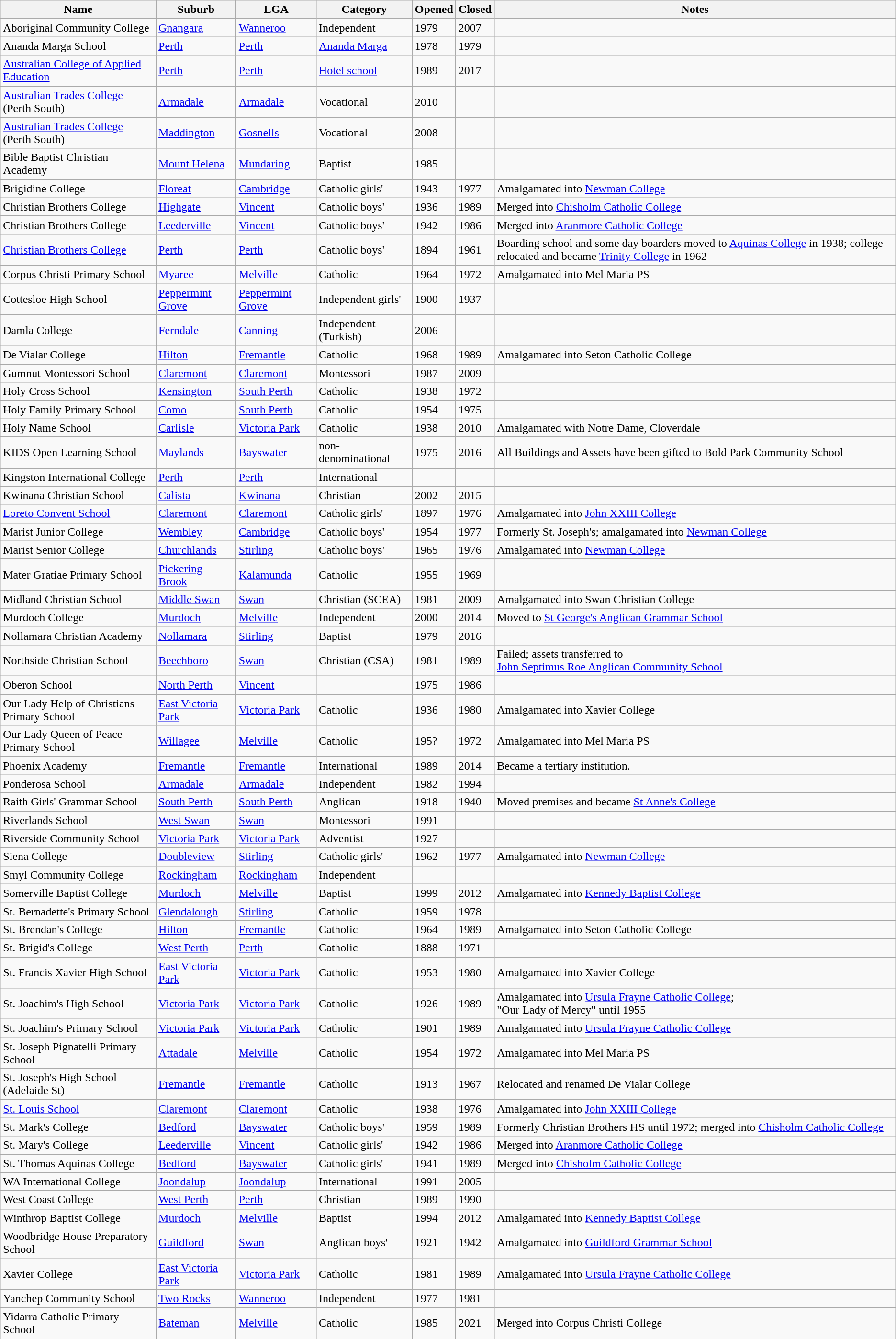<table class="wikitable sortable">
<tr>
<th>Name</th>
<th>Suburb</th>
<th>LGA</th>
<th>Category</th>
<th>Opened</th>
<th>Closed</th>
<th>Notes</th>
</tr>
<tr>
<td>Aboriginal Community College</td>
<td><a href='#'>Gnangara</a></td>
<td><a href='#'>Wanneroo</a></td>
<td>Independent</td>
<td>1979</td>
<td>2007</td>
<td></td>
</tr>
<tr>
<td>Ananda Marga School</td>
<td><a href='#'>Perth</a></td>
<td><a href='#'>Perth</a></td>
<td><a href='#'>Ananda Marga</a></td>
<td>1978</td>
<td>1979</td>
<td></td>
</tr>
<tr>
<td><a href='#'>Australian College of Applied Education</a></td>
<td><a href='#'>Perth</a></td>
<td><a href='#'>Perth</a></td>
<td><a href='#'>Hotel school</a></td>
<td>1989</td>
<td>2017</td>
<td></td>
</tr>
<tr>
<td><a href='#'>Australian Trades College</a> (Perth South)</td>
<td><a href='#'>Armadale</a></td>
<td><a href='#'>Armadale</a></td>
<td>Vocational</td>
<td>2010</td>
<td></td>
<td></td>
</tr>
<tr>
<td><a href='#'>Australian Trades College</a> (Perth South)</td>
<td><a href='#'>Maddington</a></td>
<td><a href='#'>Gosnells</a></td>
<td>Vocational</td>
<td>2008</td>
<td></td>
<td></td>
</tr>
<tr>
<td>Bible Baptist Christian Academy</td>
<td><a href='#'>Mount Helena</a></td>
<td><a href='#'>Mundaring</a></td>
<td>Baptist</td>
<td>1985</td>
<td></td>
<td></td>
</tr>
<tr>
<td>Brigidine College</td>
<td><a href='#'>Floreat</a></td>
<td><a href='#'>Cambridge</a></td>
<td>Catholic girls'</td>
<td>1943</td>
<td>1977</td>
<td>Amalgamated into <a href='#'>Newman College</a></td>
</tr>
<tr>
<td>Christian Brothers College</td>
<td><a href='#'>Highgate</a></td>
<td><a href='#'>Vincent</a></td>
<td>Catholic boys'</td>
<td>1936</td>
<td>1989</td>
<td>Merged into <a href='#'>Chisholm Catholic College</a></td>
</tr>
<tr>
<td>Christian Brothers College</td>
<td><a href='#'>Leederville</a></td>
<td><a href='#'>Vincent</a></td>
<td>Catholic boys'</td>
<td>1942</td>
<td>1986</td>
<td>Merged into <a href='#'>Aranmore Catholic College</a></td>
</tr>
<tr>
<td><a href='#'>Christian Brothers College</a></td>
<td><a href='#'>Perth</a></td>
<td><a href='#'>Perth</a></td>
<td>Catholic boys'</td>
<td>1894</td>
<td>1961</td>
<td>Boarding school and some day boarders moved to <a href='#'>Aquinas College</a> in 1938; college relocated and became <a href='#'>Trinity College</a> in 1962</td>
</tr>
<tr>
<td>Corpus Christi Primary School</td>
<td><a href='#'>Myaree</a></td>
<td><a href='#'>Melville</a></td>
<td>Catholic</td>
<td>1964</td>
<td>1972</td>
<td>Amalgamated into Mel Maria PS</td>
</tr>
<tr>
<td>Cottesloe High School</td>
<td><a href='#'>Peppermint Grove</a></td>
<td><a href='#'>Peppermint Grove</a></td>
<td>Independent girls'</td>
<td>1900</td>
<td>1937</td>
<td></td>
</tr>
<tr>
<td>Damla College</td>
<td><a href='#'>Ferndale</a></td>
<td><a href='#'>Canning</a></td>
<td>Independent (Turkish)</td>
<td>2006</td>
<td></td>
<td></td>
</tr>
<tr>
<td>De Vialar College</td>
<td><a href='#'>Hilton</a></td>
<td><a href='#'>Fremantle</a></td>
<td>Catholic</td>
<td>1968</td>
<td>1989</td>
<td>Amalgamated into Seton Catholic College</td>
</tr>
<tr>
<td>Gumnut Montessori School</td>
<td><a href='#'>Claremont</a></td>
<td><a href='#'>Claremont</a></td>
<td>Montessori</td>
<td>1987</td>
<td>2009</td>
<td></td>
</tr>
<tr>
<td>Holy Cross School</td>
<td><a href='#'>Kensington</a></td>
<td><a href='#'>South Perth</a></td>
<td>Catholic</td>
<td>1938</td>
<td>1972</td>
<td></td>
</tr>
<tr>
<td>Holy Family Primary School</td>
<td><a href='#'>Como</a></td>
<td><a href='#'>South Perth</a></td>
<td>Catholic</td>
<td>1954</td>
<td>1975</td>
<td></td>
</tr>
<tr>
<td>Holy Name School</td>
<td><a href='#'>Carlisle</a></td>
<td><a href='#'>Victoria Park</a></td>
<td>Catholic</td>
<td>1938</td>
<td>2010</td>
<td>Amalgamated with Notre Dame, Cloverdale</td>
</tr>
<tr>
<td>KIDS Open Learning School</td>
<td><a href='#'>Maylands</a></td>
<td><a href='#'>Bayswater</a></td>
<td>non-denominational</td>
<td>1975</td>
<td>2016</td>
<td>All Buildings and Assets have been gifted to Bold Park Community School</td>
</tr>
<tr>
<td>Kingston International College</td>
<td><a href='#'>Perth</a></td>
<td><a href='#'>Perth</a></td>
<td>International</td>
<td></td>
<td></td>
<td></td>
</tr>
<tr>
<td>Kwinana Christian School</td>
<td><a href='#'>Calista</a></td>
<td><a href='#'>Kwinana</a></td>
<td>Christian</td>
<td>2002</td>
<td>2015</td>
<td></td>
</tr>
<tr>
<td><a href='#'>Loreto Convent School</a></td>
<td><a href='#'>Claremont</a></td>
<td><a href='#'>Claremont</a></td>
<td>Catholic girls'</td>
<td>1897</td>
<td>1976</td>
<td>Amalgamated into <a href='#'>John XXIII College</a></td>
</tr>
<tr>
<td>Marist Junior College</td>
<td><a href='#'>Wembley</a></td>
<td><a href='#'>Cambridge</a></td>
<td>Catholic boys'</td>
<td>1954</td>
<td>1977</td>
<td>Formerly St. Joseph's; amalgamated into <a href='#'>Newman College</a></td>
</tr>
<tr>
<td>Marist Senior College</td>
<td><a href='#'>Churchlands</a></td>
<td><a href='#'>Stirling</a></td>
<td>Catholic boys'</td>
<td>1965</td>
<td>1976</td>
<td>Amalgamated into <a href='#'>Newman College</a></td>
</tr>
<tr>
<td>Mater Gratiae Primary School</td>
<td><a href='#'>Pickering Brook</a></td>
<td><a href='#'>Kalamunda</a></td>
<td>Catholic</td>
<td>1955</td>
<td>1969</td>
<td></td>
</tr>
<tr>
<td>Midland Christian School</td>
<td><a href='#'>Middle Swan</a></td>
<td><a href='#'>Swan</a></td>
<td>Christian (SCEA)</td>
<td>1981</td>
<td>2009</td>
<td>Amalgamated into Swan Christian College</td>
</tr>
<tr>
<td>Murdoch College</td>
<td><a href='#'>Murdoch</a></td>
<td><a href='#'>Melville</a></td>
<td>Independent</td>
<td>2000</td>
<td>2014</td>
<td>Moved to <a href='#'>St George's Anglican Grammar School</a></td>
</tr>
<tr>
<td>Nollamara Christian Academy</td>
<td><a href='#'>Nollamara</a></td>
<td><a href='#'>Stirling</a></td>
<td>Baptist</td>
<td>1979</td>
<td>2016</td>
<td></td>
</tr>
<tr>
<td>Northside Christian School</td>
<td><a href='#'>Beechboro</a></td>
<td><a href='#'>Swan</a></td>
<td>Christian (CSA)</td>
<td>1981</td>
<td>1989</td>
<td>Failed; assets transferred to<br><a href='#'>John Septimus Roe Anglican Community School</a></td>
</tr>
<tr>
<td>Oberon School</td>
<td><a href='#'>North Perth</a></td>
<td><a href='#'>Vincent</a></td>
<td></td>
<td>1975</td>
<td>1986</td>
<td></td>
</tr>
<tr>
<td>Our Lady Help of Christians Primary School</td>
<td><a href='#'>East Victoria Park</a></td>
<td><a href='#'>Victoria Park</a></td>
<td>Catholic</td>
<td>1936</td>
<td>1980</td>
<td>Amalgamated into Xavier College</td>
</tr>
<tr>
<td>Our Lady Queen of Peace Primary School</td>
<td><a href='#'>Willagee</a></td>
<td><a href='#'>Melville</a></td>
<td>Catholic</td>
<td>195?</td>
<td>1972</td>
<td>Amalgamated into Mel Maria PS</td>
</tr>
<tr>
<td>Phoenix Academy</td>
<td><a href='#'>Fremantle</a></td>
<td><a href='#'>Fremantle</a></td>
<td>International</td>
<td>1989</td>
<td>2014</td>
<td>Became a tertiary institution.</td>
</tr>
<tr>
<td>Ponderosa School</td>
<td><a href='#'>Armadale</a></td>
<td><a href='#'>Armadale</a></td>
<td>Independent</td>
<td>1982</td>
<td>1994</td>
<td></td>
</tr>
<tr>
<td>Raith Girls' Grammar School</td>
<td><a href='#'>South Perth</a></td>
<td><a href='#'>South Perth</a></td>
<td>Anglican</td>
<td>1918</td>
<td>1940</td>
<td>Moved premises and became <a href='#'>St Anne's College</a></td>
</tr>
<tr>
<td>Riverlands School</td>
<td><a href='#'>West Swan</a></td>
<td><a href='#'>Swan</a></td>
<td>Montessori</td>
<td>1991</td>
<td></td>
<td></td>
</tr>
<tr>
<td>Riverside Community School</td>
<td><a href='#'>Victoria Park</a></td>
<td><a href='#'>Victoria Park</a></td>
<td>Adventist</td>
<td>1927</td>
<td></td>
<td></td>
</tr>
<tr>
<td>Siena College</td>
<td><a href='#'>Doubleview</a></td>
<td><a href='#'>Stirling</a></td>
<td>Catholic girls'</td>
<td>1962</td>
<td>1977</td>
<td>Amalgamated into <a href='#'>Newman College</a></td>
</tr>
<tr>
<td>Smyl Community College</td>
<td><a href='#'>Rockingham</a></td>
<td><a href='#'>Rockingham</a></td>
<td>Independent</td>
<td></td>
<td></td>
<td></td>
</tr>
<tr>
<td>Somerville Baptist College</td>
<td><a href='#'>Murdoch</a></td>
<td><a href='#'>Melville</a></td>
<td>Baptist</td>
<td>1999</td>
<td>2012</td>
<td>Amalgamated into <a href='#'>Kennedy Baptist College</a></td>
</tr>
<tr>
<td>St. Bernadette's Primary School</td>
<td><a href='#'>Glendalough</a></td>
<td><a href='#'>Stirling</a></td>
<td>Catholic</td>
<td>1959</td>
<td>1978</td>
<td></td>
</tr>
<tr>
<td>St. Brendan's College</td>
<td><a href='#'>Hilton</a></td>
<td><a href='#'>Fremantle</a></td>
<td>Catholic</td>
<td>1964</td>
<td>1989</td>
<td>Amalgamated into Seton Catholic College</td>
</tr>
<tr>
<td>St. Brigid's College</td>
<td><a href='#'>West Perth</a></td>
<td><a href='#'>Perth</a></td>
<td>Catholic</td>
<td>1888</td>
<td>1971</td>
<td></td>
</tr>
<tr>
<td>St. Francis Xavier High School</td>
<td><a href='#'>East Victoria Park</a></td>
<td><a href='#'>Victoria Park</a></td>
<td>Catholic</td>
<td>1953</td>
<td>1980</td>
<td>Amalgamated into Xavier College</td>
</tr>
<tr>
<td>St. Joachim's High School</td>
<td><a href='#'>Victoria Park</a></td>
<td><a href='#'>Victoria Park</a></td>
<td>Catholic</td>
<td>1926</td>
<td>1989</td>
<td>Amalgamated into <a href='#'>Ursula Frayne Catholic College</a>;<br>"Our Lady of Mercy" until 1955</td>
</tr>
<tr>
<td>St. Joachim's Primary School</td>
<td><a href='#'>Victoria Park</a></td>
<td><a href='#'>Victoria Park</a></td>
<td>Catholic</td>
<td>1901</td>
<td>1989</td>
<td>Amalgamated into <a href='#'>Ursula Frayne Catholic College</a></td>
</tr>
<tr>
<td>St. Joseph Pignatelli Primary School</td>
<td><a href='#'>Attadale</a></td>
<td><a href='#'>Melville</a></td>
<td>Catholic</td>
<td>1954</td>
<td>1972</td>
<td>Amalgamated into Mel Maria PS</td>
</tr>
<tr>
<td>St. Joseph's High School (Adelaide St)</td>
<td><a href='#'>Fremantle</a></td>
<td><a href='#'>Fremantle</a></td>
<td>Catholic</td>
<td>1913</td>
<td>1967</td>
<td>Relocated and renamed De Vialar College</td>
</tr>
<tr>
<td><a href='#'>St. Louis School</a></td>
<td><a href='#'>Claremont</a></td>
<td><a href='#'>Claremont</a></td>
<td>Catholic</td>
<td>1938</td>
<td>1976</td>
<td>Amalgamated into <a href='#'>John XXIII College</a></td>
</tr>
<tr>
<td>St. Mark's College</td>
<td><a href='#'>Bedford</a></td>
<td><a href='#'>Bayswater</a></td>
<td>Catholic boys'</td>
<td>1959</td>
<td>1989</td>
<td>Formerly Christian Brothers HS until 1972; merged into <a href='#'>Chisholm Catholic College</a></td>
</tr>
<tr>
<td>St. Mary's College</td>
<td><a href='#'>Leederville</a></td>
<td><a href='#'>Vincent</a></td>
<td>Catholic girls'</td>
<td>1942</td>
<td>1986</td>
<td>Merged into <a href='#'>Aranmore Catholic College</a></td>
</tr>
<tr>
<td>St. Thomas Aquinas College</td>
<td><a href='#'>Bedford</a></td>
<td><a href='#'>Bayswater</a></td>
<td>Catholic girls'</td>
<td>1941</td>
<td>1989</td>
<td>Merged into <a href='#'>Chisholm Catholic College</a></td>
</tr>
<tr>
<td>WA International College</td>
<td><a href='#'>Joondalup</a></td>
<td><a href='#'>Joondalup</a></td>
<td>International</td>
<td>1991</td>
<td>2005</td>
<td></td>
</tr>
<tr>
<td>West Coast College</td>
<td><a href='#'>West Perth</a></td>
<td><a href='#'>Perth</a></td>
<td>Christian</td>
<td>1989</td>
<td>1990</td>
<td></td>
</tr>
<tr>
<td>Winthrop Baptist College</td>
<td><a href='#'>Murdoch</a></td>
<td><a href='#'>Melville</a></td>
<td>Baptist</td>
<td>1994</td>
<td>2012</td>
<td>Amalgamated into <a href='#'>Kennedy Baptist College</a></td>
</tr>
<tr>
<td>Woodbridge House Preparatory School</td>
<td><a href='#'>Guildford</a></td>
<td><a href='#'>Swan</a></td>
<td>Anglican boys'</td>
<td>1921</td>
<td>1942</td>
<td>Amalgamated into <a href='#'>Guildford Grammar School</a></td>
</tr>
<tr>
<td>Xavier College</td>
<td><a href='#'>East Victoria Park</a></td>
<td><a href='#'>Victoria Park</a></td>
<td>Catholic</td>
<td>1981</td>
<td>1989</td>
<td>Amalgamated into <a href='#'>Ursula Frayne Catholic College</a></td>
</tr>
<tr>
<td>Yanchep Community School</td>
<td><a href='#'>Two Rocks</a></td>
<td><a href='#'>Wanneroo</a></td>
<td>Independent</td>
<td>1977</td>
<td>1981</td>
<td></td>
</tr>
<tr>
<td>Yidarra Catholic Primary School</td>
<td><a href='#'>Bateman</a></td>
<td><a href='#'>Melville</a></td>
<td>Catholic</td>
<td>1985</td>
<td>2021</td>
<td>Merged into Corpus Christi College</td>
</tr>
</table>
